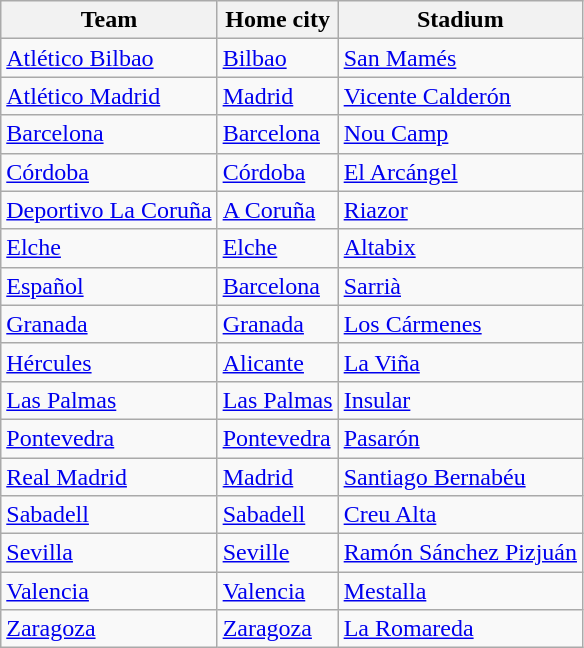<table class="wikitable sortable" style="text-align: left;">
<tr>
<th>Team</th>
<th>Home city</th>
<th>Stadium</th>
</tr>
<tr>
<td><a href='#'>Atlético Bilbao</a></td>
<td><a href='#'>Bilbao</a></td>
<td><a href='#'>San Mamés</a></td>
</tr>
<tr>
<td><a href='#'>Atlético Madrid</a></td>
<td><a href='#'>Madrid</a></td>
<td><a href='#'>Vicente Calderón</a></td>
</tr>
<tr>
<td><a href='#'>Barcelona</a></td>
<td><a href='#'>Barcelona</a></td>
<td><a href='#'>Nou Camp</a></td>
</tr>
<tr>
<td><a href='#'>Córdoba</a></td>
<td><a href='#'>Córdoba</a></td>
<td><a href='#'>El Arcángel</a></td>
</tr>
<tr>
<td><a href='#'>Deportivo La Coruña</a></td>
<td><a href='#'>A Coruña</a></td>
<td><a href='#'>Riazor</a></td>
</tr>
<tr>
<td><a href='#'>Elche</a></td>
<td><a href='#'>Elche</a></td>
<td><a href='#'>Altabix</a></td>
</tr>
<tr>
<td><a href='#'>Español</a></td>
<td><a href='#'>Barcelona</a></td>
<td><a href='#'>Sarrià</a></td>
</tr>
<tr>
<td><a href='#'>Granada</a></td>
<td><a href='#'>Granada</a></td>
<td><a href='#'>Los Cármenes</a></td>
</tr>
<tr>
<td><a href='#'>Hércules</a></td>
<td><a href='#'>Alicante</a></td>
<td><a href='#'>La Viña</a></td>
</tr>
<tr>
<td><a href='#'>Las Palmas</a></td>
<td><a href='#'>Las Palmas</a></td>
<td><a href='#'>Insular</a></td>
</tr>
<tr>
<td><a href='#'>Pontevedra</a></td>
<td><a href='#'>Pontevedra</a></td>
<td><a href='#'>Pasarón</a></td>
</tr>
<tr>
<td><a href='#'>Real Madrid</a></td>
<td><a href='#'>Madrid</a></td>
<td><a href='#'>Santiago Bernabéu</a></td>
</tr>
<tr>
<td><a href='#'>Sabadell</a></td>
<td><a href='#'>Sabadell</a></td>
<td><a href='#'>Creu Alta</a></td>
</tr>
<tr>
<td><a href='#'>Sevilla</a></td>
<td><a href='#'>Seville</a></td>
<td><a href='#'>Ramón Sánchez Pizjuán</a></td>
</tr>
<tr>
<td><a href='#'>Valencia</a></td>
<td><a href='#'>Valencia</a></td>
<td><a href='#'>Mestalla</a></td>
</tr>
<tr>
<td><a href='#'>Zaragoza</a></td>
<td><a href='#'>Zaragoza</a></td>
<td><a href='#'>La Romareda</a></td>
</tr>
</table>
